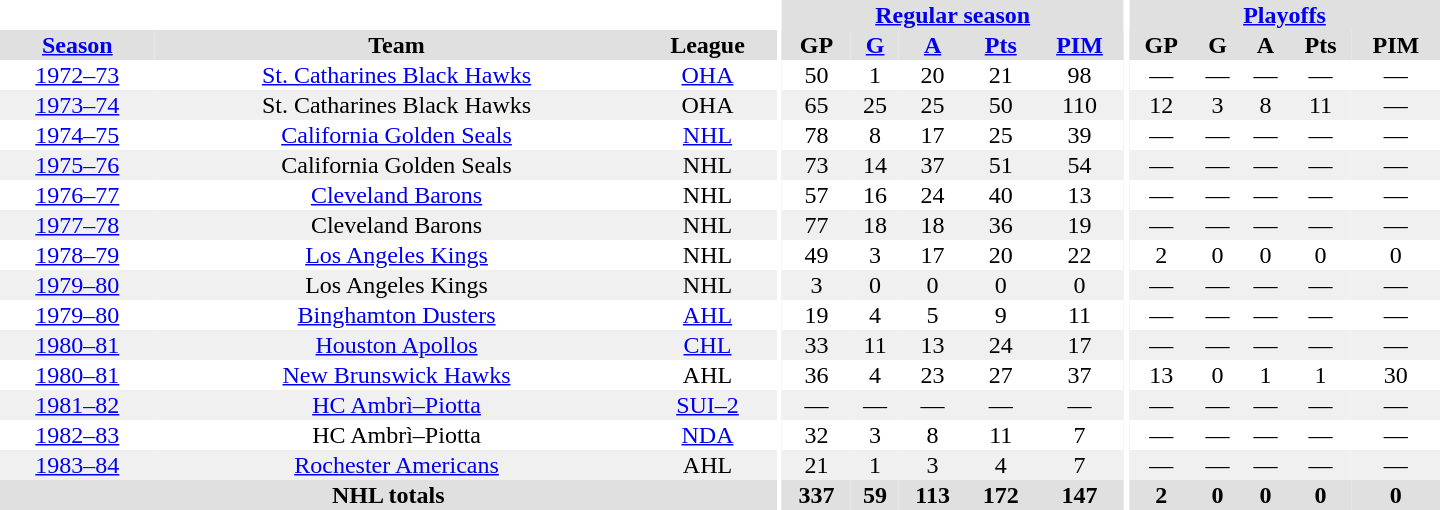<table border="0" cellpadding="1" cellspacing="0" style="text-align:center; width:60em">
<tr bgcolor="#e0e0e0">
<th colspan="3" bgcolor="#ffffff"></th>
<th rowspan="100" bgcolor="#ffffff"></th>
<th colspan="5"><a href='#'>Regular season</a></th>
<th rowspan="100" bgcolor="#ffffff"></th>
<th colspan="5"><a href='#'>Playoffs</a></th>
</tr>
<tr bgcolor="#e0e0e0">
<th><a href='#'>Season</a></th>
<th>Team</th>
<th>League</th>
<th>GP</th>
<th><a href='#'>G</a></th>
<th><a href='#'>A</a></th>
<th><a href='#'>Pts</a></th>
<th><a href='#'>PIM</a></th>
<th>GP</th>
<th>G</th>
<th>A</th>
<th>Pts</th>
<th>PIM</th>
</tr>
<tr>
<td><a href='#'>1972–73</a></td>
<td><a href='#'>St. Catharines Black Hawks</a></td>
<td><a href='#'>OHA</a></td>
<td>50</td>
<td>1</td>
<td>20</td>
<td>21</td>
<td>98</td>
<td>—</td>
<td>—</td>
<td>—</td>
<td>—</td>
<td>—</td>
</tr>
<tr bgcolor="#f0f0f0">
<td><a href='#'>1973–74</a></td>
<td>St. Catharines Black Hawks</td>
<td>OHA</td>
<td>65</td>
<td>25</td>
<td>25</td>
<td>50</td>
<td>110</td>
<td>12</td>
<td>3</td>
<td>8</td>
<td>11</td>
<td>—</td>
</tr>
<tr>
<td><a href='#'>1974–75</a></td>
<td><a href='#'>California Golden Seals</a></td>
<td><a href='#'>NHL</a></td>
<td>78</td>
<td>8</td>
<td>17</td>
<td>25</td>
<td>39</td>
<td>—</td>
<td>—</td>
<td>—</td>
<td>—</td>
<td>—</td>
</tr>
<tr bgcolor="#f0f0f0">
<td><a href='#'>1975–76</a></td>
<td>California Golden Seals</td>
<td>NHL</td>
<td>73</td>
<td>14</td>
<td>37</td>
<td>51</td>
<td>54</td>
<td>—</td>
<td>—</td>
<td>—</td>
<td>—</td>
<td>—</td>
</tr>
<tr>
<td><a href='#'>1976–77</a></td>
<td><a href='#'>Cleveland Barons</a></td>
<td>NHL</td>
<td>57</td>
<td>16</td>
<td>24</td>
<td>40</td>
<td>13</td>
<td>—</td>
<td>—</td>
<td>—</td>
<td>—</td>
<td>—</td>
</tr>
<tr bgcolor="#f0f0f0">
<td><a href='#'>1977–78</a></td>
<td>Cleveland Barons</td>
<td>NHL</td>
<td>77</td>
<td>18</td>
<td>18</td>
<td>36</td>
<td>19</td>
<td>—</td>
<td>—</td>
<td>—</td>
<td>—</td>
<td>—</td>
</tr>
<tr>
<td><a href='#'>1978–79</a></td>
<td><a href='#'>Los Angeles Kings</a></td>
<td>NHL</td>
<td>49</td>
<td>3</td>
<td>17</td>
<td>20</td>
<td>22</td>
<td>2</td>
<td>0</td>
<td>0</td>
<td>0</td>
<td>0</td>
</tr>
<tr bgcolor="#f0f0f0">
<td><a href='#'>1979–80</a></td>
<td>Los Angeles Kings</td>
<td>NHL</td>
<td>3</td>
<td>0</td>
<td>0</td>
<td>0</td>
<td>0</td>
<td>—</td>
<td>—</td>
<td>—</td>
<td>—</td>
<td>—</td>
</tr>
<tr>
<td><a href='#'>1979–80</a></td>
<td><a href='#'>Binghamton Dusters</a></td>
<td><a href='#'>AHL</a></td>
<td>19</td>
<td>4</td>
<td>5</td>
<td>9</td>
<td>11</td>
<td>—</td>
<td>—</td>
<td>—</td>
<td>—</td>
<td>—</td>
</tr>
<tr bgcolor="#f0f0f0">
<td><a href='#'>1980–81</a></td>
<td><a href='#'>Houston Apollos</a></td>
<td><a href='#'>CHL</a></td>
<td>33</td>
<td>11</td>
<td>13</td>
<td>24</td>
<td>17</td>
<td>—</td>
<td>—</td>
<td>—</td>
<td>—</td>
<td>—</td>
</tr>
<tr>
<td><a href='#'>1980–81</a></td>
<td><a href='#'>New Brunswick Hawks</a></td>
<td>AHL</td>
<td>36</td>
<td>4</td>
<td>23</td>
<td>27</td>
<td>37</td>
<td>13</td>
<td>0</td>
<td>1</td>
<td>1</td>
<td>30</td>
</tr>
<tr bgcolor="#f0f0f0">
<td><a href='#'>1981–82</a></td>
<td><a href='#'>HC Ambrì–Piotta</a></td>
<td><a href='#'>SUI–2</a></td>
<td>—</td>
<td>—</td>
<td>—</td>
<td>—</td>
<td>—</td>
<td>—</td>
<td>—</td>
<td>—</td>
<td>—</td>
<td>—</td>
</tr>
<tr>
<td><a href='#'>1982–83</a></td>
<td>HC Ambrì–Piotta</td>
<td><a href='#'>NDA</a></td>
<td>32</td>
<td>3</td>
<td>8</td>
<td>11</td>
<td>7</td>
<td>—</td>
<td>—</td>
<td>—</td>
<td>—</td>
<td>—</td>
</tr>
<tr bgcolor="#f0f0f0">
<td><a href='#'>1983–84</a></td>
<td><a href='#'>Rochester Americans</a></td>
<td>AHL</td>
<td>21</td>
<td>1</td>
<td>3</td>
<td>4</td>
<td>7</td>
<td>—</td>
<td>—</td>
<td>—</td>
<td>—</td>
<td>—</td>
</tr>
<tr bgcolor="#e0e0e0">
<th colspan="3">NHL totals</th>
<th>337</th>
<th>59</th>
<th>113</th>
<th>172</th>
<th>147</th>
<th>2</th>
<th>0</th>
<th>0</th>
<th>0</th>
<th>0</th>
</tr>
</table>
